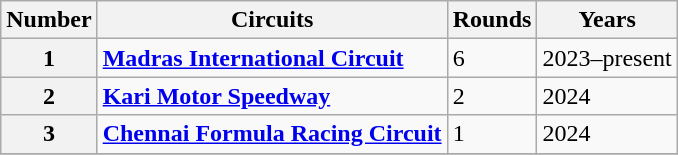<table class="wikitable" style="text-align=center">
<tr>
<th>Number</th>
<th>Circuits</th>
<th>Rounds</th>
<th>Years</th>
</tr>
<tr>
<th>1</th>
<td> <strong><a href='#'>Madras International Circuit</a></strong></td>
<td>6</td>
<td>2023–present</td>
</tr>
<tr>
<th>2</th>
<td> <strong><a href='#'>Kari Motor Speedway</a></strong></td>
<td>2</td>
<td>2024</td>
</tr>
<tr>
<th>3</th>
<td> <strong><a href='#'>Chennai Formula Racing Circuit</a></strong></td>
<td>1</td>
<td>2024</td>
</tr>
<tr>
</tr>
</table>
